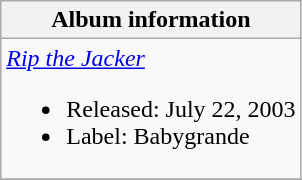<table class="wikitable">
<tr>
<th align="left">Album information</th>
</tr>
<tr>
<td><em><a href='#'>Rip the Jacker</a></em><br><ul><li>Released: July 22, 2003</li><li>Label: Babygrande</li></ul></td>
</tr>
<tr>
</tr>
</table>
